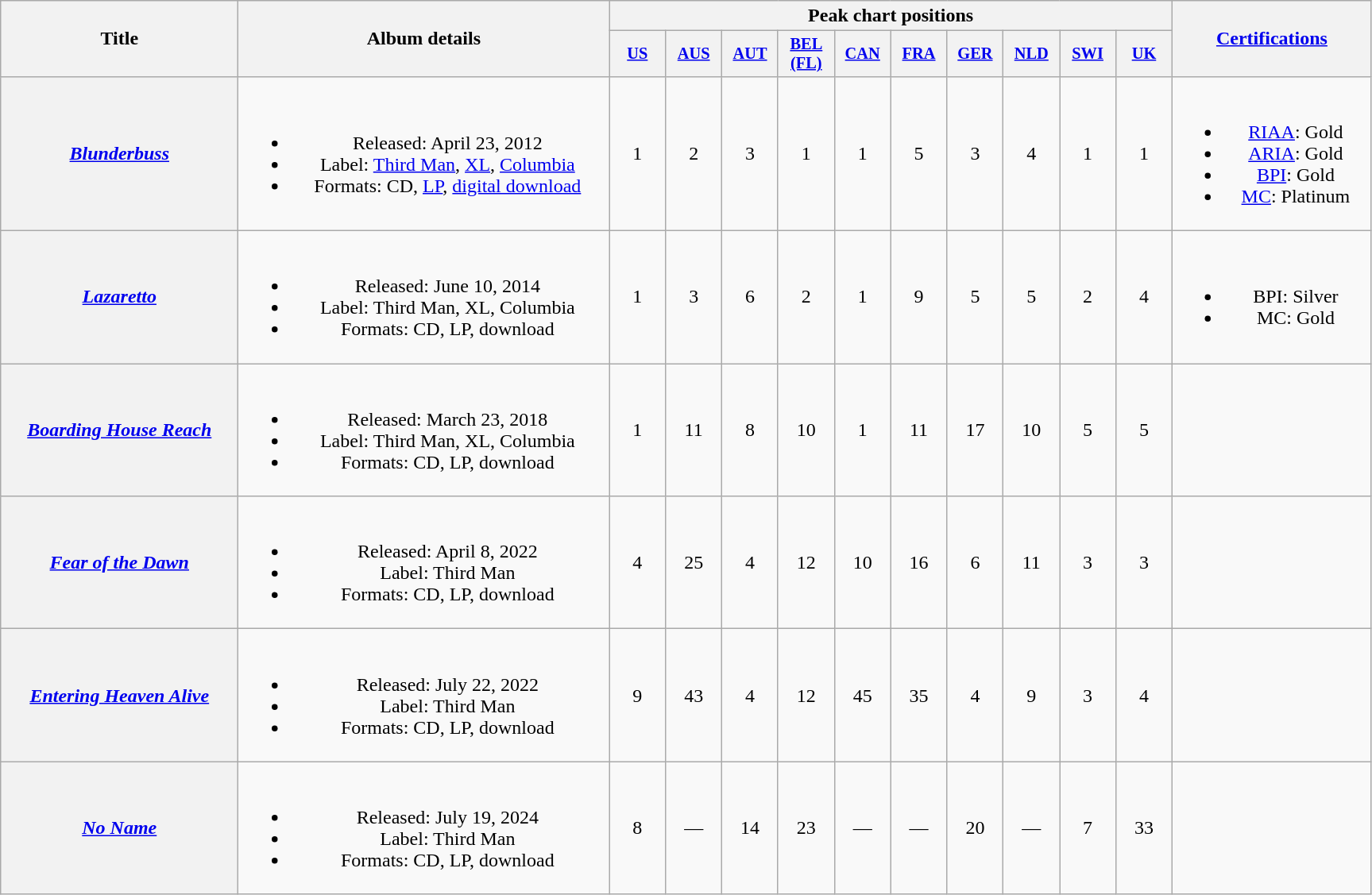<table class="wikitable plainrowheaders" style="text-align:center;">
<tr>
<th scope="col" rowspan="2" style="width:12em;">Title</th>
<th scope="col" rowspan="2" style="width:19em;">Album details</th>
<th scope="col" colspan="10">Peak chart positions</th>
<th scope="col" rowspan="2" style="width:10em;"><a href='#'>Certifications</a></th>
</tr>
<tr>
<th style="width:3em;font-size:85%"><a href='#'>US</a><br></th>
<th style="width:3em;font-size:85%"><a href='#'>AUS</a><br></th>
<th style="width:3em;font-size:85%"><a href='#'>AUT</a><br></th>
<th style="width:3em;font-size:85%"><a href='#'>BEL<br>(FL)</a><br></th>
<th style="width:3em;font-size:85%"><a href='#'>CAN</a><br></th>
<th style="width:3em;font-size:85%"><a href='#'>FRA</a><br></th>
<th style="width:3em;font-size:85%"><a href='#'>GER</a><br></th>
<th style="width:3em;font-size:85%"><a href='#'>NLD</a><br></th>
<th style="width:3em;font-size:85%"><a href='#'>SWI</a><br></th>
<th style="width:3em;font-size:85%"><a href='#'>UK</a><br></th>
</tr>
<tr>
<th scope="row"><em><a href='#'>Blunderbuss</a></em></th>
<td><br><ul><li>Released: April 23, 2012</li><li>Label: <a href='#'>Third Man</a>, <a href='#'>XL</a>, <a href='#'>Columbia</a></li><li>Formats: CD, <a href='#'>LP</a>, <a href='#'>digital download</a></li></ul></td>
<td>1</td>
<td>2</td>
<td>3</td>
<td>1</td>
<td>1</td>
<td>5</td>
<td>3</td>
<td>4</td>
<td>1</td>
<td>1</td>
<td><br><ul><li><a href='#'>RIAA</a>: Gold</li><li><a href='#'>ARIA</a>: Gold</li><li><a href='#'>BPI</a>: Gold</li><li><a href='#'>MC</a>: Platinum</li></ul></td>
</tr>
<tr>
<th scope="row"><em><a href='#'>Lazaretto</a></em></th>
<td><br><ul><li>Released: June 10, 2014</li><li>Label: Third Man, XL, Columbia</li><li>Formats: CD, LP, download</li></ul></td>
<td>1</td>
<td>3</td>
<td>6</td>
<td>2</td>
<td>1</td>
<td>9</td>
<td>5</td>
<td>5</td>
<td>2</td>
<td>4</td>
<td><br><ul><li>BPI: Silver</li><li>MC: Gold</li></ul></td>
</tr>
<tr>
<th scope="row"><em><a href='#'>Boarding House Reach</a></em></th>
<td><br><ul><li>Released: March 23, 2018</li><li>Label: Third Man, XL, Columbia</li><li>Formats: CD, LP, download</li></ul></td>
<td>1</td>
<td>11</td>
<td>8</td>
<td>10</td>
<td>1</td>
<td>11</td>
<td>17</td>
<td>10</td>
<td>5</td>
<td>5</td>
<td></td>
</tr>
<tr>
<th scope="row"><em><a href='#'>Fear of the Dawn</a></em></th>
<td><br><ul><li>Released: April 8, 2022</li><li>Label: Third Man</li><li>Formats: CD, LP, download</li></ul></td>
<td>4</td>
<td>25</td>
<td>4</td>
<td>12</td>
<td>10</td>
<td>16</td>
<td>6</td>
<td>11</td>
<td>3</td>
<td>3</td>
<td></td>
</tr>
<tr>
<th scope="row"><em><a href='#'>Entering Heaven Alive</a></em></th>
<td><br><ul><li>Released: July 22, 2022</li><li>Label: Third Man</li><li>Formats: CD, LP, download</li></ul></td>
<td>9</td>
<td>43</td>
<td>4</td>
<td>12</td>
<td>45</td>
<td>35</td>
<td>4</td>
<td>9</td>
<td>3</td>
<td>4</td>
<td></td>
</tr>
<tr>
<th scope="row"><em><a href='#'>No Name</a></em></th>
<td><br><ul><li>Released: July 19, 2024</li><li>Label: Third Man</li><li>Formats: CD, LP, download</li></ul></td>
<td>8</td>
<td>—</td>
<td>14</td>
<td>23</td>
<td>—</td>
<td>—</td>
<td>20</td>
<td>—</td>
<td>7</td>
<td>33</td>
<td></td>
</tr>
</table>
